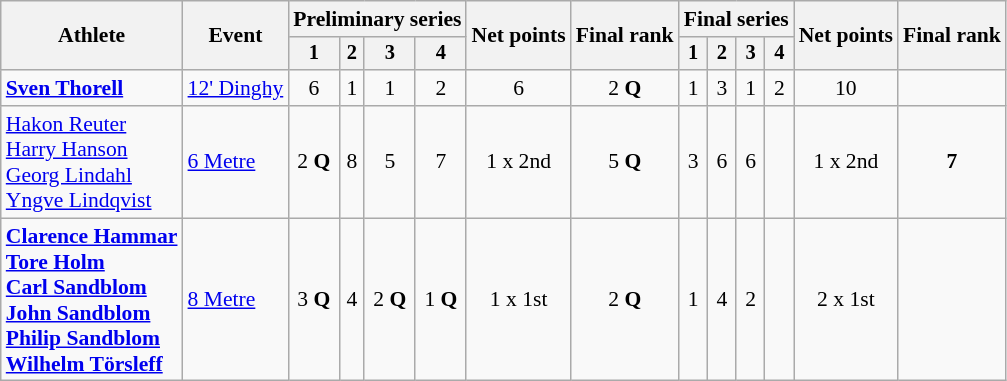<table class="wikitable" style="font-size:90%">
<tr>
<th rowspan="2">Athlete</th>
<th rowspan="2">Event</th>
<th colspan=4>Preliminary series</th>
<th rowspan=2>Net points</th>
<th rowspan=2>Final rank</th>
<th colspan=4>Final series</th>
<th rowspan=2>Net points</th>
<th rowspan=2>Final rank</th>
</tr>
<tr style="font-size:95%">
<th>1</th>
<th>2</th>
<th>3</th>
<th>4</th>
<th>1</th>
<th>2</th>
<th>3</th>
<th>4</th>
</tr>
<tr align=center>
<td align=left><strong><a href='#'>Sven Thorell</a></strong></td>
<td align=left><a href='#'>12' Dinghy</a></td>
<td>6</td>
<td>1</td>
<td>1</td>
<td>2</td>
<td>6</td>
<td>2 <strong>Q</strong></td>
<td>1</td>
<td>3</td>
<td>1</td>
<td>2</td>
<td>10</td>
<td></td>
</tr>
<tr align=center>
<td align=left><a href='#'>Hakon Reuter</a><br><a href='#'>Harry Hanson</a><br><a href='#'>Georg Lindahl</a><br><a href='#'>Yngve Lindqvist</a></td>
<td align=left><a href='#'>6 Metre</a></td>
<td>2 <strong>Q</strong></td>
<td>8</td>
<td>5</td>
<td>7</td>
<td>1 x 2nd</td>
<td>5 <strong>Q</strong></td>
<td>3</td>
<td>6</td>
<td>6</td>
<td></td>
<td>1 x 2nd</td>
<td><strong>7</strong></td>
</tr>
<tr align=center>
<td align=left><strong><a href='#'>Clarence Hammar</a><br><a href='#'>Tore Holm</a><br><a href='#'>Carl Sandblom</a><br><a href='#'>John Sandblom</a><br><a href='#'>Philip Sandblom</a><br><a href='#'>Wilhelm Törsleff</a></strong></td>
<td align=left><a href='#'>8 Metre</a></td>
<td>3 <strong>Q</strong></td>
<td>4</td>
<td>2 <strong>Q</strong></td>
<td>1 <strong>Q</strong></td>
<td>1 x 1st</td>
<td>2 <strong>Q</strong></td>
<td>1</td>
<td>4</td>
<td>2</td>
<td></td>
<td>2 x 1st</td>
<td></td>
</tr>
</table>
